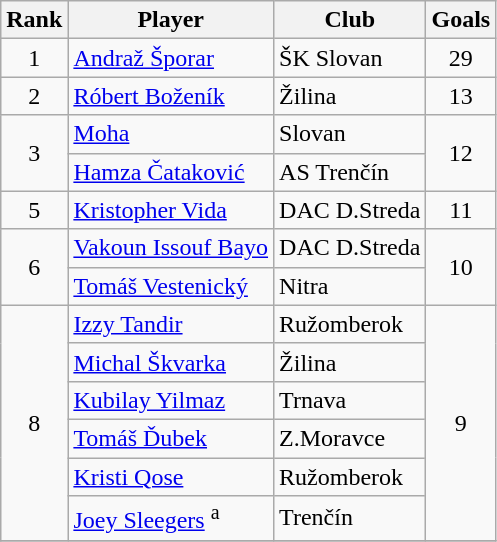<table class="wikitable" style="text-align:center">
<tr>
<th>Rank</th>
<th>Player</th>
<th>Club</th>
<th>Goals</th>
</tr>
<tr>
<td rowspan="1">1</td>
<td align="left"> <a href='#'>Andraž Šporar</a></td>
<td align="left">ŠK Slovan</td>
<td rowspan="1">29</td>
</tr>
<tr>
<td rowspan="1">2</td>
<td align="left"> <a href='#'>Róbert Boženík</a></td>
<td align="left">Žilina</td>
<td rowspan="1">13</td>
</tr>
<tr>
<td rowspan="2">3</td>
<td align=left> <a href='#'>Moha</a></td>
<td align=left>Slovan</td>
<td rowspan="2">12</td>
</tr>
<tr>
<td align="left"> <a href='#'>Hamza Čataković</a></td>
<td align="left">AS Trenčín</td>
</tr>
<tr>
<td rowspan="1">5</td>
<td align="left"> <a href='#'>Kristopher Vida</a></td>
<td align="left">DAC D.Streda</td>
<td rowspan="1">11</td>
</tr>
<tr>
<td rowspan="2">6</td>
<td align="left"> <a href='#'>Vakoun Issouf Bayo</a></td>
<td align="left">DAC D.Streda</td>
<td rowspan="2">10</td>
</tr>
<tr>
<td align="left"> <a href='#'>Tomáš Vestenický</a></td>
<td align="left">Nitra</td>
</tr>
<tr>
<td rowspan="6">8</td>
<td align="left"> <a href='#'>Izzy Tandir</a></td>
<td align="left">Ružomberok</td>
<td rowspan="6">9</td>
</tr>
<tr>
<td align="left"> <a href='#'>Michal Škvarka</a></td>
<td align="left">Žilina</td>
</tr>
<tr>
<td align="left"> <a href='#'>Kubilay Yilmaz</a></td>
<td align="left">Trnava</td>
</tr>
<tr>
<td align="left"> <a href='#'>Tomáš Ďubek</a></td>
<td align="left">Z.Moravce</td>
</tr>
<tr>
<td align="left"> <a href='#'>Kristi Qose</a></td>
<td align="left">Ružomberok</td>
</tr>
<tr>
<td align="left"> <a href='#'>Joey Sleegers</a> <sup>a</sup></td>
<td align="left">Trenčín</td>
</tr>
<tr>
</tr>
</table>
